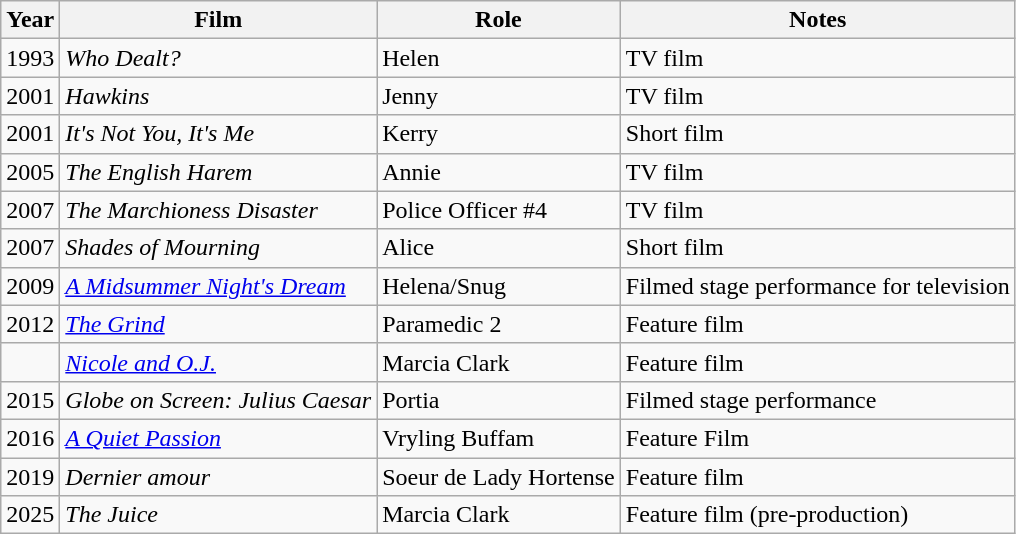<table class="wikitable">
<tr>
<th>Year</th>
<th>Film</th>
<th>Role</th>
<th>Notes</th>
</tr>
<tr>
<td>1993</td>
<td><em>Who Dealt?</em></td>
<td>Helen</td>
<td>TV film</td>
</tr>
<tr>
<td>2001</td>
<td><em>Hawkins</em></td>
<td>Jenny</td>
<td>TV film</td>
</tr>
<tr>
<td>2001</td>
<td><em>It's Not You, It's Me</em></td>
<td>Kerry</td>
<td>Short film</td>
</tr>
<tr>
<td>2005</td>
<td><em>The English Harem</em></td>
<td>Annie</td>
<td>TV film</td>
</tr>
<tr>
<td>2007</td>
<td><em>The Marchioness Disaster</em></td>
<td>Police Officer #4</td>
<td>TV film</td>
</tr>
<tr>
<td>2007</td>
<td><em>Shades of Mourning</em></td>
<td>Alice</td>
<td>Short film</td>
</tr>
<tr>
<td>2009</td>
<td><em><a href='#'>A Midsummer Night's Dream</a></em></td>
<td>Helena/Snug</td>
<td>Filmed stage performance for television</td>
</tr>
<tr>
<td>2012</td>
<td><em><a href='#'>The Grind</a></em></td>
<td>Paramedic 2</td>
<td>Feature film</td>
</tr>
<tr>
<td></td>
<td><em><a href='#'>Nicole and O.J.</a></em></td>
<td>Marcia Clark</td>
<td>Feature film</td>
</tr>
<tr>
<td>2015</td>
<td><em>Globe on Screen: Julius Caesar</em></td>
<td>Portia</td>
<td>Filmed stage performance</td>
</tr>
<tr>
<td>2016</td>
<td><em><a href='#'>A Quiet Passion</a></em></td>
<td>Vryling Buffam</td>
<td>Feature Film</td>
</tr>
<tr>
<td>2019</td>
<td><em>Dernier amour</em></td>
<td>Soeur de Lady Hortense</td>
<td>Feature film</td>
</tr>
<tr>
<td>2025</td>
<td><em>The Juice</em></td>
<td>Marcia Clark</td>
<td>Feature film (pre-production)</td>
</tr>
</table>
